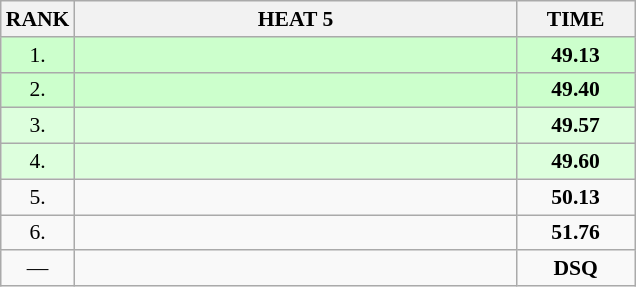<table class="wikitable" style="border-collapse: collapse; font-size: 90%;">
<tr>
<th>RANK</th>
<th style="width: 20em">HEAT 5</th>
<th style="width: 5em">TIME</th>
</tr>
<tr style="background:#ccffcc;">
<td align="center">1.</td>
<td></td>
<td align="center"><strong>49.13</strong></td>
</tr>
<tr style="background:#ccffcc;">
<td align="center">2.</td>
<td></td>
<td align="center"><strong>49.40</strong></td>
</tr>
<tr style="background:#ddffdd;">
<td align="center">3.</td>
<td></td>
<td align="center"><strong>49.57</strong></td>
</tr>
<tr style="background:#ddffdd;">
<td align="center">4.</td>
<td></td>
<td align="center"><strong>49.60</strong></td>
</tr>
<tr>
<td align="center">5.</td>
<td></td>
<td align="center"><strong>50.13</strong></td>
</tr>
<tr>
<td align="center">6.</td>
<td></td>
<td align="center"><strong>51.76</strong></td>
</tr>
<tr>
<td align="center">—</td>
<td></td>
<td align="center"><strong>DSQ</strong></td>
</tr>
</table>
